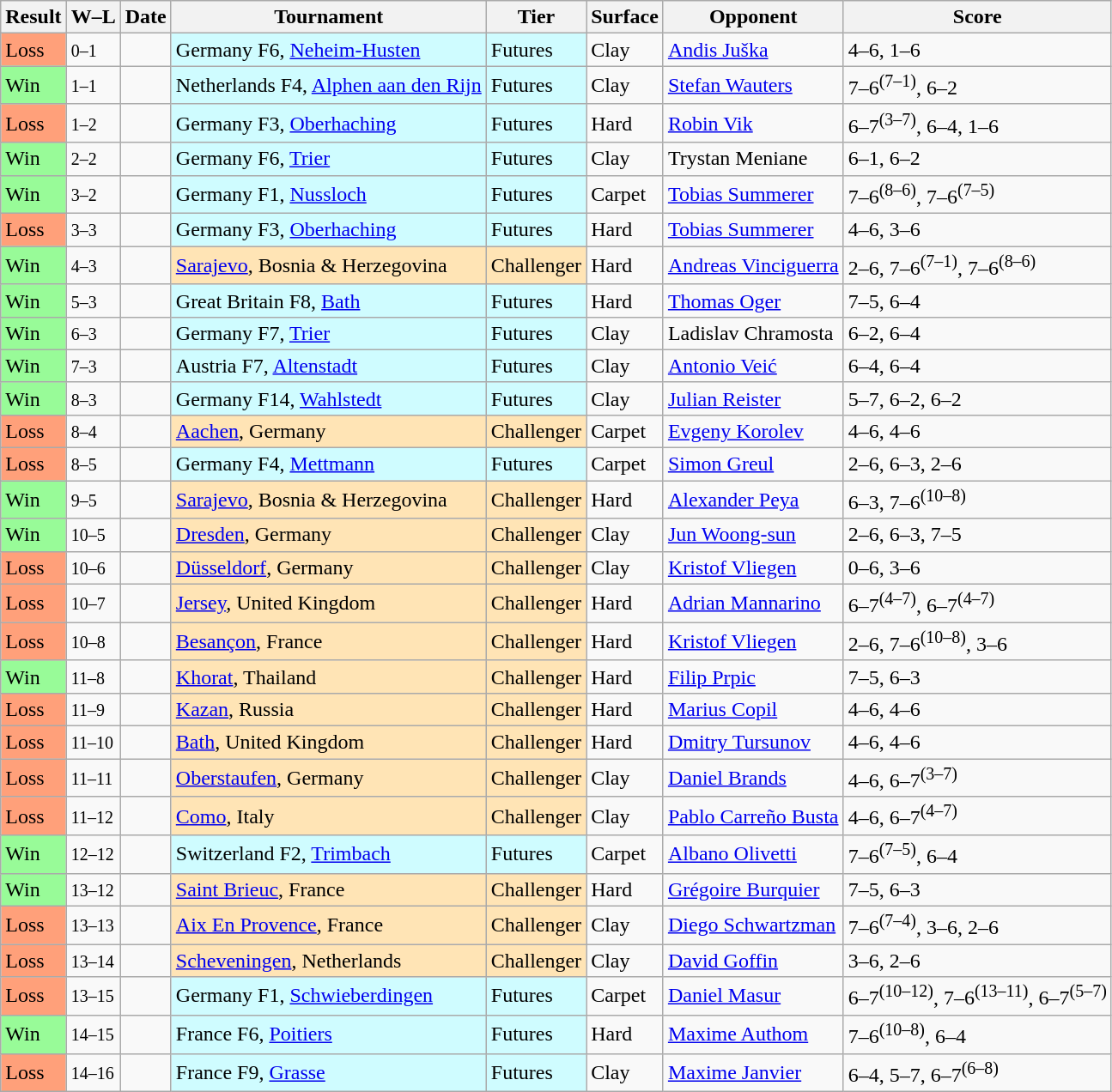<table class="sortable wikitable">
<tr>
<th>Result</th>
<th class="unsortable">W–L</th>
<th>Date</th>
<th>Tournament</th>
<th>Tier</th>
<th>Surface</th>
<th>Opponent</th>
<th class="unsortable">Score</th>
</tr>
<tr>
<td bgcolor=FFA07A>Loss</td>
<td><small>0–1</small></td>
<td></td>
<td style="background:#cffcff;">Germany F6, <a href='#'>Neheim-Husten</a></td>
<td style="background:#cffcff;">Futures</td>
<td>Clay</td>
<td> <a href='#'>Andis Juška</a></td>
<td>4–6, 1–6</td>
</tr>
<tr>
<td bgcolor=98FB98>Win</td>
<td><small>1–1</small></td>
<td></td>
<td style="background:#cffcff;">Netherlands F4, <a href='#'>Alphen aan den Rijn</a></td>
<td style="background:#cffcff;">Futures</td>
<td>Clay</td>
<td> <a href='#'>Stefan Wauters</a></td>
<td>7–6<sup>(7–1)</sup>, 6–2</td>
</tr>
<tr>
<td bgcolor=FFA07A>Loss</td>
<td><small>1–2</small></td>
<td></td>
<td style="background:#cffcff;">Germany F3, <a href='#'>Oberhaching</a></td>
<td style="background:#cffcff;">Futures</td>
<td>Hard</td>
<td> <a href='#'>Robin Vik</a></td>
<td>6–7<sup>(3–7)</sup>, 6–4, 1–6</td>
</tr>
<tr>
<td bgcolor=98FB98>Win</td>
<td><small>2–2</small></td>
<td></td>
<td style="background:#cffcff;">Germany F6, <a href='#'>Trier</a></td>
<td style="background:#cffcff;">Futures</td>
<td>Clay</td>
<td> Trystan Meniane</td>
<td>6–1, 6–2</td>
</tr>
<tr>
<td bgcolor=98FB98>Win</td>
<td><small>3–2</small></td>
<td></td>
<td style="background:#cffcff;">Germany F1, <a href='#'>Nussloch</a></td>
<td style="background:#cffcff;">Futures</td>
<td>Carpet</td>
<td> <a href='#'>Tobias Summerer</a></td>
<td>7–6<sup>(8–6)</sup>, 7–6<sup>(7–5)</sup></td>
</tr>
<tr>
<td bgcolor=FFA07A>Loss</td>
<td><small>3–3</small></td>
<td></td>
<td style="background:#cffcff;">Germany F3, <a href='#'>Oberhaching</a></td>
<td style="background:#cffcff;">Futures</td>
<td>Hard</td>
<td> <a href='#'>Tobias Summerer</a></td>
<td>4–6, 3–6</td>
</tr>
<tr>
<td bgcolor=98FB98>Win</td>
<td><small>4–3</small></td>
<td></td>
<td style="background:moccasin;"><a href='#'>Sarajevo</a>, Bosnia & Herzegovina</td>
<td style="background:moccasin;">Challenger</td>
<td>Hard</td>
<td> <a href='#'>Andreas Vinciguerra</a></td>
<td>2–6, 7–6<sup>(7–1)</sup>, 7–6<sup>(8–6)</sup></td>
</tr>
<tr>
<td bgcolor=98FB98>Win</td>
<td><small>5–3</small></td>
<td></td>
<td style="background:#cffcff;">Great Britain F8, <a href='#'>Bath</a></td>
<td style="background:#cffcff;">Futures</td>
<td>Hard</td>
<td> <a href='#'>Thomas Oger</a></td>
<td>7–5, 6–4</td>
</tr>
<tr>
<td bgcolor=98FB98>Win</td>
<td><small>6–3</small></td>
<td></td>
<td style="background:#cffcff;">Germany F7, <a href='#'>Trier</a></td>
<td style="background:#cffcff;">Futures</td>
<td>Clay</td>
<td> Ladislav Chramosta</td>
<td>6–2, 6–4</td>
</tr>
<tr>
<td bgcolor=98FB98>Win</td>
<td><small>7–3</small></td>
<td></td>
<td style="background:#cffcff;">Austria F7, <a href='#'>Altenstadt</a></td>
<td style="background:#cffcff;">Futures</td>
<td>Clay</td>
<td> <a href='#'>Antonio Veić</a></td>
<td>6–4, 6–4</td>
</tr>
<tr>
<td bgcolor=98FB98>Win</td>
<td><small>8–3</small></td>
<td></td>
<td style="background:#cffcff;">Germany F14, <a href='#'>Wahlstedt</a></td>
<td style="background:#cffcff;">Futures</td>
<td>Clay</td>
<td> <a href='#'>Julian Reister</a></td>
<td>5–7, 6–2, 6–2</td>
</tr>
<tr>
<td bgcolor=FFA07A>Loss</td>
<td><small>8–4</small></td>
<td></td>
<td style="background:moccasin;"><a href='#'>Aachen</a>, Germany</td>
<td style="background:moccasin;">Challenger</td>
<td>Carpet</td>
<td> <a href='#'>Evgeny Korolev</a></td>
<td>4–6, 4–6</td>
</tr>
<tr>
<td bgcolor=FFA07A>Loss</td>
<td><small>8–5</small></td>
<td></td>
<td style="background:#cffcff;">Germany F4, <a href='#'>Mettmann</a></td>
<td style="background:#cffcff;">Futures</td>
<td>Carpet</td>
<td> <a href='#'>Simon Greul</a></td>
<td>2–6, 6–3, 2–6</td>
</tr>
<tr>
<td bgcolor=98FB98>Win</td>
<td><small>9–5</small></td>
<td></td>
<td style="background:moccasin;"><a href='#'>Sarajevo</a>, Bosnia & Herzegovina</td>
<td style="background:moccasin;">Challenger</td>
<td>Hard</td>
<td> <a href='#'>Alexander Peya</a></td>
<td>6–3, 7–6<sup>(10–8)</sup></td>
</tr>
<tr>
<td bgcolor=98FB98>Win</td>
<td><small>10–5</small></td>
<td></td>
<td style="background:moccasin;"><a href='#'>Dresden</a>, Germany</td>
<td style="background:moccasin;">Challenger</td>
<td>Clay</td>
<td> <a href='#'>Jun Woong-sun</a></td>
<td>2–6, 6–3, 7–5</td>
</tr>
<tr>
<td bgcolor=FFA07A>Loss</td>
<td><small>10–6</small></td>
<td></td>
<td style="background:moccasin;"><a href='#'>Düsseldorf</a>, Germany</td>
<td style="background:moccasin;">Challenger</td>
<td>Clay</td>
<td> <a href='#'>Kristof Vliegen</a></td>
<td>0–6, 3–6</td>
</tr>
<tr>
<td bgcolor=FFA07A>Loss</td>
<td><small>10–7</small></td>
<td></td>
<td style="background:moccasin;"><a href='#'>Jersey</a>, United Kingdom</td>
<td style="background:moccasin;">Challenger</td>
<td>Hard</td>
<td> <a href='#'>Adrian Mannarino</a></td>
<td>6–7<sup>(4–7)</sup>, 6–7<sup>(4–7)</sup></td>
</tr>
<tr>
<td bgcolor=FFA07A>Loss</td>
<td><small>10–8</small></td>
<td></td>
<td style="background:moccasin;"><a href='#'>Besançon</a>, France</td>
<td style="background:moccasin;">Challenger</td>
<td>Hard</td>
<td> <a href='#'>Kristof Vliegen</a></td>
<td>2–6, 7–6<sup>(10–8)</sup>, 3–6</td>
</tr>
<tr>
<td bgcolor=98FB98>Win</td>
<td><small>11–8</small></td>
<td></td>
<td style="background:moccasin;"><a href='#'>Khorat</a>, Thailand</td>
<td style="background:moccasin;">Challenger</td>
<td>Hard</td>
<td> <a href='#'>Filip Prpic</a></td>
<td>7–5, 6–3</td>
</tr>
<tr>
<td bgcolor=FFA07A>Loss</td>
<td><small>11–9</small></td>
<td></td>
<td style="background:moccasin;"><a href='#'>Kazan</a>, Russia</td>
<td style="background:moccasin;">Challenger</td>
<td>Hard</td>
<td> <a href='#'>Marius Copil</a></td>
<td>4–6, 4–6</td>
</tr>
<tr>
<td bgcolor=FFA07A>Loss</td>
<td><small>11–10</small></td>
<td></td>
<td style="background:moccasin;"><a href='#'>Bath</a>, United Kingdom</td>
<td style="background:moccasin;">Challenger</td>
<td>Hard</td>
<td> <a href='#'>Dmitry Tursunov</a></td>
<td>4–6, 4–6</td>
</tr>
<tr>
<td bgcolor=FFA07A>Loss</td>
<td><small>11–11</small></td>
<td></td>
<td style="background:moccasin;"><a href='#'>Oberstaufen</a>, Germany</td>
<td style="background:moccasin;">Challenger</td>
<td>Clay</td>
<td> <a href='#'>Daniel Brands</a></td>
<td>4–6, 6–7<sup>(3–7)</sup></td>
</tr>
<tr>
<td bgcolor=FFA07A>Loss</td>
<td><small>11–12</small></td>
<td></td>
<td style="background:moccasin;"><a href='#'>Como</a>, Italy</td>
<td style="background:moccasin;">Challenger</td>
<td>Clay</td>
<td> <a href='#'>Pablo Carreño Busta</a></td>
<td>4–6, 6–7<sup>(4–7)</sup></td>
</tr>
<tr>
<td bgcolor=98FB98>Win</td>
<td><small>12–12</small></td>
<td></td>
<td style="background:#cffcff;">Switzerland F2, <a href='#'>Trimbach</a></td>
<td style="background:#cffcff;">Futures</td>
<td>Carpet</td>
<td> <a href='#'>Albano Olivetti</a></td>
<td>7–6<sup>(7–5)</sup>, 6–4</td>
</tr>
<tr>
<td bgcolor=98FB98>Win</td>
<td><small>13–12</small></td>
<td></td>
<td style="background:moccasin;"><a href='#'>Saint Brieuc</a>, France</td>
<td style="background:moccasin;">Challenger</td>
<td>Hard</td>
<td> <a href='#'>Grégoire Burquier</a></td>
<td>7–5, 6–3</td>
</tr>
<tr>
<td bgcolor=FFA07A>Loss</td>
<td><small>13–13</small></td>
<td></td>
<td style="background:moccasin;"><a href='#'>Aix En Provence</a>, France</td>
<td style="background:moccasin;">Challenger</td>
<td>Clay</td>
<td> <a href='#'>Diego Schwartzman</a></td>
<td>7–6<sup>(7–4)</sup>, 3–6, 2–6</td>
</tr>
<tr>
<td bgcolor=FFA07A>Loss</td>
<td><small>13–14</small></td>
<td></td>
<td style="background:moccasin;"><a href='#'>Scheveningen</a>, Netherlands</td>
<td style="background:moccasin;">Challenger</td>
<td>Clay</td>
<td> <a href='#'>David Goffin</a></td>
<td>3–6, 2–6</td>
</tr>
<tr>
<td bgcolor=FFA07A>Loss</td>
<td><small>13–15</small></td>
<td></td>
<td style="background:#cffcff;">Germany F1, <a href='#'>Schwieberdingen</a></td>
<td style="background:#cffcff;">Futures</td>
<td>Carpet</td>
<td> <a href='#'>Daniel Masur</a></td>
<td>6–7<sup>(10–12)</sup>, 7–6<sup>(13–11)</sup>, 6–7<sup>(5–7)</sup></td>
</tr>
<tr>
<td bgcolor=98FB98>Win</td>
<td><small>14–15</small></td>
<td></td>
<td style="background:#cffcff;">France F6, <a href='#'>Poitiers</a></td>
<td style="background:#cffcff;">Futures</td>
<td>Hard</td>
<td> <a href='#'>Maxime Authom</a></td>
<td>7–6<sup>(10–8)</sup>, 6–4</td>
</tr>
<tr>
<td bgcolor=FFA07A>Loss</td>
<td><small>14–16</small></td>
<td></td>
<td style="background:#cffcff;">France F9, <a href='#'>Grasse</a></td>
<td style="background:#cffcff;">Futures</td>
<td>Clay</td>
<td> <a href='#'>Maxime Janvier</a></td>
<td>6–4, 5–7, 6–7<sup>(6–8)</sup></td>
</tr>
</table>
